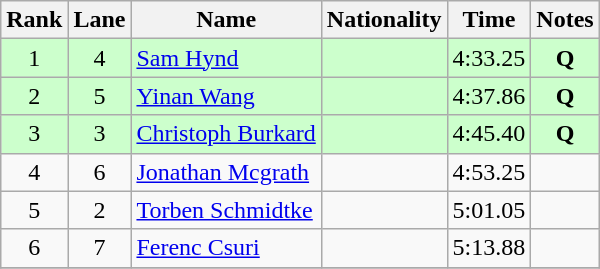<table class="wikitable">
<tr>
<th>Rank</th>
<th>Lane</th>
<th>Name</th>
<th>Nationality</th>
<th>Time</th>
<th>Notes</th>
</tr>
<tr bgcolor=ccffcc>
<td align=center>1</td>
<td align=center>4</td>
<td><a href='#'>Sam Hynd</a></td>
<td></td>
<td align=center>4:33.25</td>
<td align=center><strong>Q</strong></td>
</tr>
<tr bgcolor=ccffcc>
<td align=center>2</td>
<td align=center>5</td>
<td><a href='#'>Yinan Wang</a></td>
<td></td>
<td align=center>4:37.86</td>
<td align=center><strong>Q</strong></td>
</tr>
<tr bgcolor=ccffcc>
<td align=center>3</td>
<td align=center>3</td>
<td><a href='#'>Christoph Burkard</a></td>
<td></td>
<td align=center>4:45.40</td>
<td align=center><strong>Q</strong></td>
</tr>
<tr>
<td align=center>4</td>
<td align=center>6</td>
<td><a href='#'>Jonathan Mcgrath</a></td>
<td></td>
<td align=center>4:53.25</td>
<td align=center></td>
</tr>
<tr>
<td align=center>5</td>
<td align=center>2</td>
<td><a href='#'>Torben Schmidtke</a></td>
<td></td>
<td align=center>5:01.05</td>
<td align=center></td>
</tr>
<tr>
<td align=center>6</td>
<td align=center>7</td>
<td><a href='#'>Ferenc Csuri</a></td>
<td></td>
<td align=center>5:13.88</td>
<td align=center></td>
</tr>
<tr>
</tr>
</table>
